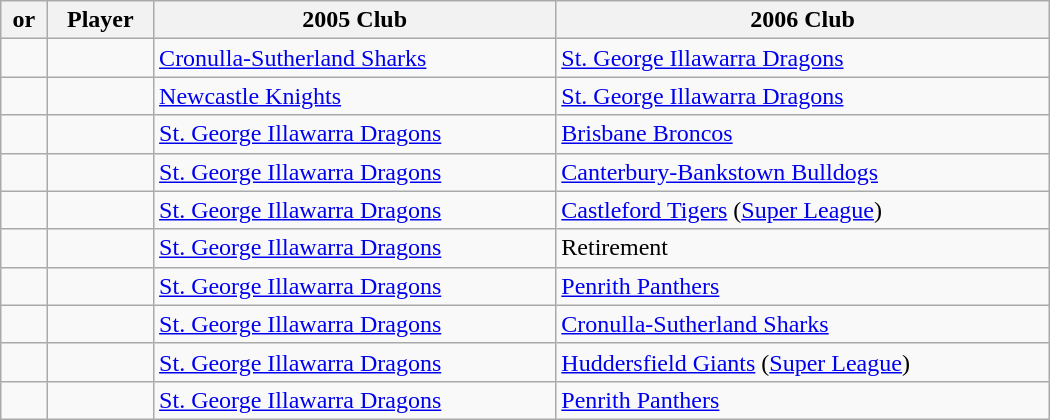<table class="wikitable sortable" style="width:700px;">
<tr>
<th> or </th>
<th>Player</th>
<th>2005 Club</th>
<th>2006 Club</th>
</tr>
<tr>
<td></td>
<td></td>
<td> <a href='#'>Cronulla-Sutherland Sharks</a></td>
<td> <a href='#'>St. George Illawarra Dragons</a></td>
</tr>
<tr>
<td></td>
<td></td>
<td> <a href='#'>Newcastle Knights</a></td>
<td> <a href='#'>St. George Illawarra Dragons</a></td>
</tr>
<tr>
<td></td>
<td></td>
<td> <a href='#'>St. George Illawarra Dragons</a></td>
<td> <a href='#'>Brisbane Broncos</a></td>
</tr>
<tr>
<td></td>
<td></td>
<td> <a href='#'>St. George Illawarra Dragons</a></td>
<td> <a href='#'>Canterbury-Bankstown Bulldogs</a></td>
</tr>
<tr>
<td></td>
<td></td>
<td> <a href='#'>St. George Illawarra Dragons</a></td>
<td> <a href='#'>Castleford Tigers</a> (<a href='#'>Super League</a>)</td>
</tr>
<tr>
<td></td>
<td></td>
<td> <a href='#'>St. George Illawarra Dragons</a></td>
<td>Retirement</td>
</tr>
<tr>
<td></td>
<td></td>
<td> <a href='#'>St. George Illawarra Dragons</a></td>
<td> <a href='#'>Penrith Panthers</a></td>
</tr>
<tr>
<td></td>
<td></td>
<td> <a href='#'>St. George Illawarra Dragons</a></td>
<td> <a href='#'>Cronulla-Sutherland Sharks</a></td>
</tr>
<tr>
<td></td>
<td></td>
<td> <a href='#'>St. George Illawarra Dragons</a></td>
<td> <a href='#'>Huddersfield Giants</a> (<a href='#'>Super League</a>)</td>
</tr>
<tr>
<td></td>
<td></td>
<td> <a href='#'>St. George Illawarra Dragons</a></td>
<td> <a href='#'>Penrith Panthers</a></td>
</tr>
</table>
